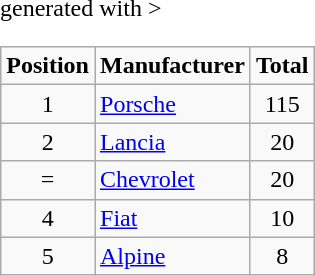<table class="wikitable" <hiddentext>generated with >
<tr style="font-weight:bold">
<td align="center">Position </td>
<td>Manufacturer </td>
<td align="center">Total </td>
</tr>
<tr>
<td height="14" align="center">1</td>
<td><a href='#'>Porsche</a></td>
<td align="center">115</td>
</tr>
<tr>
<td height="14" align="center">2</td>
<td><a href='#'>Lancia</a></td>
<td align="center">20</td>
</tr>
<tr>
<td height="14" align="center">=</td>
<td><a href='#'>Chevrolet</a></td>
<td align="center">20</td>
</tr>
<tr>
<td height="14" align="center">4</td>
<td><a href='#'>Fiat</a></td>
<td align="center">10</td>
</tr>
<tr>
<td height="14" align="center">5</td>
<td><a href='#'>Alpine</a></td>
<td align="center">8</td>
</tr>
</table>
